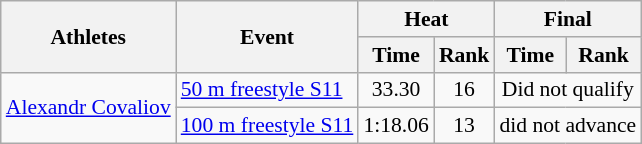<table class=wikitable style="font-size:90%">
<tr>
<th rowspan="2">Athletes</th>
<th rowspan="2">Event</th>
<th colspan="2">Heat</th>
<th colspan="2">Final</th>
</tr>
<tr>
<th scope="col">Time</th>
<th scope="col">Rank</th>
<th scope="col">Time</th>
<th scope="col">Rank</th>
</tr>
<tr align=center>
<td align=left rowspan=2><a href='#'>Alexandr Covaliov</a></td>
<td align=left><a href='#'>50 m freestyle S11</a></td>
<td>33.30</td>
<td>16</td>
<td colspan=2>Did not qualify</td>
</tr>
<tr align=center>
<td align=left><a href='#'>100 m freestyle S11</a></td>
<td>1:18.06</td>
<td>13</td>
<td colspan=2>did not advance</td>
</tr>
</table>
